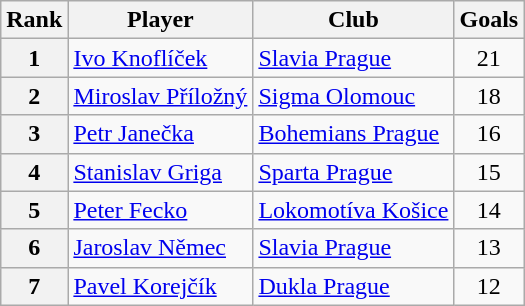<table class="wikitable" style="text-align:center">
<tr>
<th>Rank</th>
<th>Player</th>
<th>Club</th>
<th>Goals</th>
</tr>
<tr>
<th>1</th>
<td align="left"> <a href='#'>Ivo Knoflíček</a></td>
<td align="left"><a href='#'>Slavia Prague</a></td>
<td>21</td>
</tr>
<tr>
<th>2</th>
<td align="left"> <a href='#'>Miroslav Příložný</a></td>
<td align="left"><a href='#'>Sigma Olomouc</a></td>
<td>18</td>
</tr>
<tr>
<th>3</th>
<td align="left"> <a href='#'>Petr Janečka</a></td>
<td align="left"><a href='#'>Bohemians Prague</a></td>
<td>16</td>
</tr>
<tr>
<th>4</th>
<td align="left"> <a href='#'>Stanislav Griga</a></td>
<td align="left"><a href='#'>Sparta Prague</a></td>
<td>15</td>
</tr>
<tr>
<th>5</th>
<td align="left"> <a href='#'>Peter Fecko</a></td>
<td align="left"><a href='#'>Lokomotíva Košice</a></td>
<td>14</td>
</tr>
<tr>
<th>6</th>
<td align="left"> <a href='#'>Jaroslav Němec</a></td>
<td align="left"><a href='#'>Slavia Prague</a></td>
<td>13</td>
</tr>
<tr>
<th>7</th>
<td align="left"> <a href='#'>Pavel Korejčík</a></td>
<td align="left"><a href='#'>Dukla Prague</a></td>
<td>12</td>
</tr>
</table>
